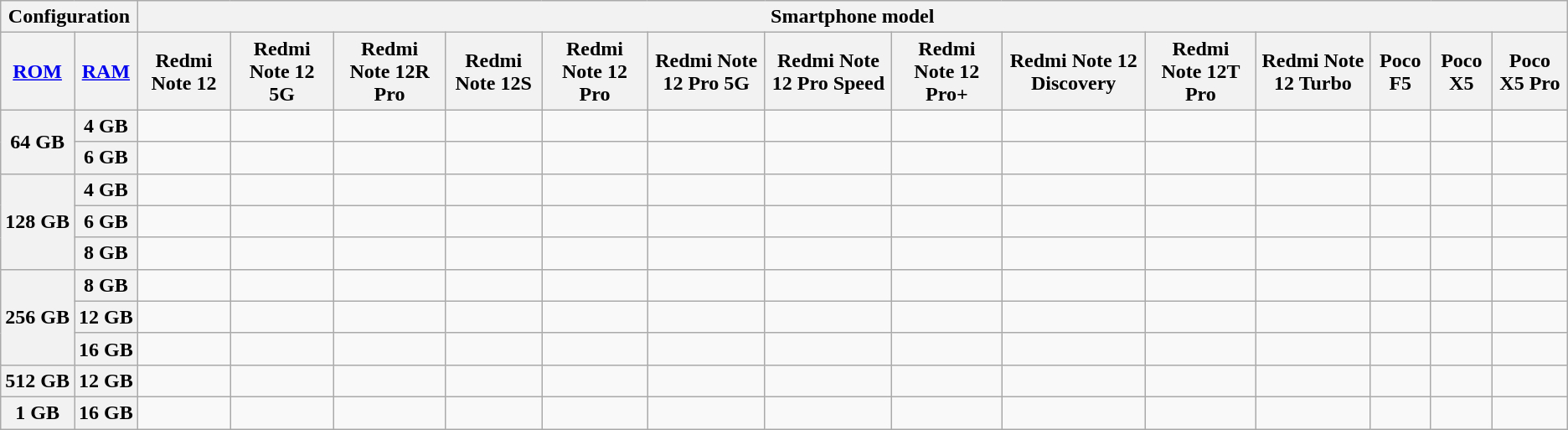<table class="wikitable">
<tr>
<th colspan="2">Configuration</th>
<th colspan="14">Smartphone model</th>
</tr>
<tr>
<th><a href='#'>ROM</a></th>
<th><a href='#'>RAM</a></th>
<th>Redmi Note 12</th>
<th>Redmi Note 12 5G</th>
<th>Redmi Note 12R Pro</th>
<th>Redmi Note 12S</th>
<th>Redmi Note 12 Pro</th>
<th>Redmi Note 12 Pro 5G</th>
<th>Redmi Note 12 Pro Speed</th>
<th>Redmi Note 12 Pro+</th>
<th>Redmi Note 12 Discovery</th>
<th>Redmi Note 12T Pro</th>
<th>Redmi Note 12 Turbo</th>
<th>Poco F5</th>
<th>Poco X5</th>
<th>Poco X5 Pro</th>
</tr>
<tr>
<th rowspan="2">64 GB</th>
<th>4 GB</th>
<td></td>
<td></td>
<td></td>
<td></td>
<td></td>
<td></td>
<td></td>
<td></td>
<td></td>
<td></td>
<td></td>
<td></td>
<td></td>
<td></td>
</tr>
<tr>
<th>6 GB</th>
<td></td>
<td></td>
<td></td>
<td></td>
<td></td>
<td></td>
<td></td>
<td></td>
<td></td>
<td></td>
<td></td>
<td></td>
<td></td>
<td></td>
</tr>
<tr>
<th rowspan="3">128 GB</th>
<th>4 GB</th>
<td></td>
<td></td>
<td></td>
<td></td>
<td></td>
<td></td>
<td></td>
<td></td>
<td></td>
<td></td>
<td></td>
<td></td>
<td></td>
<td></td>
</tr>
<tr>
<th>6 GB</th>
<td></td>
<td></td>
<td></td>
<td></td>
<td></td>
<td></td>
<td></td>
<td></td>
<td></td>
<td></td>
<td></td>
<td></td>
<td></td>
<td></td>
</tr>
<tr>
<th>8 GB</th>
<td></td>
<td></td>
<td></td>
<td></td>
<td></td>
<td></td>
<td></td>
<td></td>
<td></td>
<td></td>
<td></td>
<td></td>
<td></td>
<td></td>
</tr>
<tr>
<th rowspan="3">256 GB</th>
<th>8 GB</th>
<td></td>
<td></td>
<td></td>
<td></td>
<td></td>
<td></td>
<td></td>
<td></td>
<td></td>
<td></td>
<td></td>
<td></td>
<td></td>
<td></td>
</tr>
<tr>
<th>12 GB</th>
<td></td>
<td></td>
<td></td>
<td></td>
<td></td>
<td></td>
<td></td>
<td></td>
<td></td>
<td></td>
<td></td>
<td></td>
<td></td>
<td></td>
</tr>
<tr>
<th>16 GB</th>
<td></td>
<td></td>
<td></td>
<td></td>
<td></td>
<td></td>
<td></td>
<td></td>
<td></td>
<td></td>
<td></td>
<td></td>
<td></td>
<td></td>
</tr>
<tr>
<th>512 GB</th>
<th>12 GB</th>
<td></td>
<td></td>
<td></td>
<td></td>
<td></td>
<td></td>
<td></td>
<td></td>
<td></td>
<td></td>
<td></td>
<td></td>
<td></td>
<td></td>
</tr>
<tr>
<th>1 GB</th>
<th>16 GB</th>
<td></td>
<td></td>
<td></td>
<td></td>
<td></td>
<td></td>
<td></td>
<td></td>
<td></td>
<td></td>
<td></td>
<td></td>
<td></td>
<td></td>
</tr>
</table>
